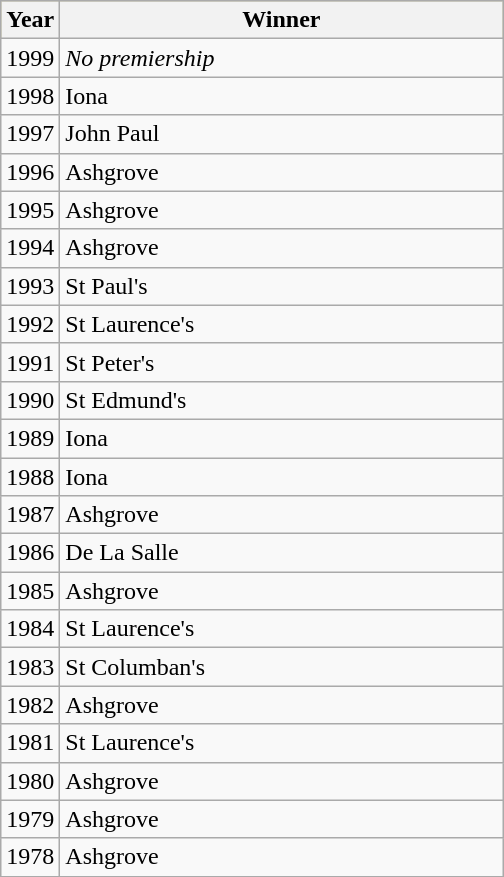<table class="wikitable">
<tr bgcolor=#bdb76b>
<th style="width:2em;">Year</th>
<th style="width:18em;">Winner</th>
</tr>
<tr>
<td>1999</td>
<td><em>No premiership</em></td>
</tr>
<tr>
<td>1998</td>
<td>Iona</td>
</tr>
<tr>
<td>1997</td>
<td>John Paul</td>
</tr>
<tr>
<td>1996</td>
<td>Ashgrove</td>
</tr>
<tr>
<td>1995</td>
<td>Ashgrove</td>
</tr>
<tr>
<td>1994</td>
<td>Ashgrove</td>
</tr>
<tr>
<td>1993</td>
<td>St Paul's</td>
</tr>
<tr>
<td>1992</td>
<td>St Laurence's</td>
</tr>
<tr>
<td>1991</td>
<td>St Peter's</td>
</tr>
<tr>
<td>1990</td>
<td>St Edmund's</td>
</tr>
<tr>
<td>1989</td>
<td>Iona</td>
</tr>
<tr>
<td>1988</td>
<td>Iona</td>
</tr>
<tr>
<td>1987</td>
<td>Ashgrove</td>
</tr>
<tr>
<td>1986</td>
<td>De La Salle</td>
</tr>
<tr>
<td>1985</td>
<td>Ashgrove</td>
</tr>
<tr>
<td>1984</td>
<td>St Laurence's</td>
</tr>
<tr>
<td>1983</td>
<td>St Columban's</td>
</tr>
<tr>
<td>1982</td>
<td>Ashgrove</td>
</tr>
<tr>
<td>1981</td>
<td>St Laurence's</td>
</tr>
<tr>
<td>1980</td>
<td>Ashgrove</td>
</tr>
<tr>
<td>1979</td>
<td>Ashgrove</td>
</tr>
<tr>
<td>1978</td>
<td>Ashgrove</td>
</tr>
</table>
